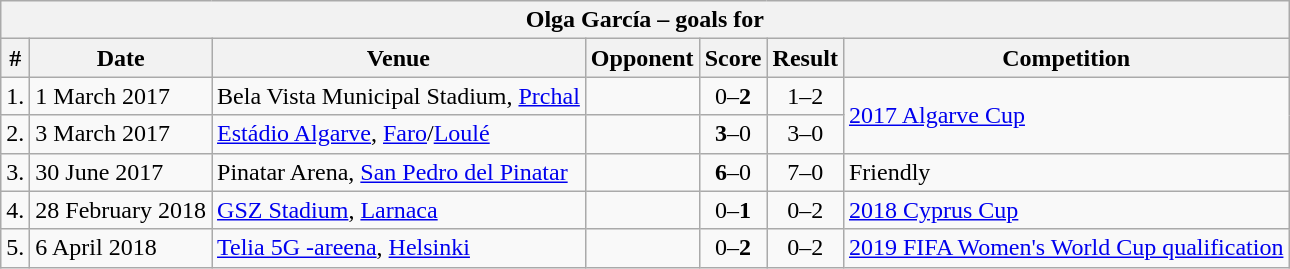<table class="wikitable">
<tr>
<th colspan="7"><strong>Olga García – goals for </strong></th>
</tr>
<tr>
<th>#</th>
<th>Date</th>
<th>Venue</th>
<th>Opponent</th>
<th>Score</th>
<th>Result</th>
<th>Competition</th>
</tr>
<tr>
<td align="center">1.</td>
<td>1 March 2017</td>
<td>Bela Vista Municipal Stadium, <a href='#'>Prchal</a></td>
<td></td>
<td align=center>0–<strong>2</strong></td>
<td align=center>1–2</td>
<td rowspan=2><a href='#'>2017 Algarve Cup</a></td>
</tr>
<tr>
<td align="center">2.</td>
<td>3 March 2017</td>
<td><a href='#'>Estádio Algarve</a>, <a href='#'>Faro</a>/<a href='#'>Loulé</a></td>
<td></td>
<td align=center><strong>3</strong>–0</td>
<td align=center>3–0</td>
</tr>
<tr>
<td align="center">3.</td>
<td>30 June 2017</td>
<td>Pinatar Arena, <a href='#'>San Pedro del Pinatar</a></td>
<td></td>
<td align="center"><strong>6</strong>–0</td>
<td align=center>7–0</td>
<td>Friendly</td>
</tr>
<tr>
<td align="center">4.</td>
<td>28 February 2018</td>
<td><a href='#'>GSZ Stadium</a>, <a href='#'>Larnaca</a></td>
<td></td>
<td align="center">0–<strong>1</strong></td>
<td align=center>0–2</td>
<td><a href='#'>2018 Cyprus Cup</a></td>
</tr>
<tr>
<td align="center">5.</td>
<td>6 April 2018</td>
<td><a href='#'>Telia 5G -areena</a>, <a href='#'>Helsinki</a></td>
<td></td>
<td align="center">0–<strong>2</strong></td>
<td align=center>0–2</td>
<td><a href='#'>2019 FIFA Women's World Cup qualification</a></td>
</tr>
</table>
